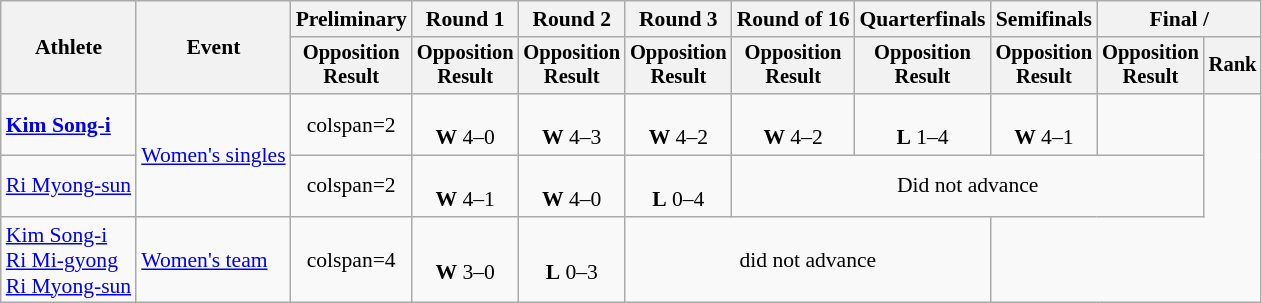<table class="wikitable" style="font-size:90%;">
<tr>
<th rowspan=2>Athlete</th>
<th rowspan=2>Event</th>
<th>Preliminary</th>
<th>Round 1</th>
<th>Round 2</th>
<th>Round 3</th>
<th>Round of 16</th>
<th>Quarterfinals</th>
<th>Semifinals</th>
<th colspan=2>Final / </th>
</tr>
<tr style="font-size:95%">
<th>Opposition<br>Result</th>
<th>Opposition<br>Result</th>
<th>Opposition<br>Result</th>
<th>Opposition<br>Result</th>
<th>Opposition<br>Result</th>
<th>Opposition<br>Result</th>
<th>Opposition<br>Result</th>
<th>Opposition<br>Result</th>
<th>Rank</th>
</tr>
<tr align=center>
<td align=left><strong><a href='#'>Kim Song-i</a></strong></td>
<td align=left rowspan=2><a href='#'>Women's singles</a></td>
<td>colspan=2 </td>
<td><br><strong>W</strong> 4–0</td>
<td><br><strong>W</strong> 4–3</td>
<td><br><strong>W</strong> 4–2</td>
<td><br><strong>W</strong> 4–2</td>
<td><br><strong>L</strong> 1–4</td>
<td><br><strong>W</strong> 4–1</td>
<td></td>
</tr>
<tr align=center>
<td align=left><a href='#'>Ri Myong-sun</a></td>
<td>colspan=2 </td>
<td><br><strong>W</strong> 4–1</td>
<td><br><strong>W</strong> 4–0</td>
<td><br><strong>L</strong> 0–4</td>
<td colspan=4>Did not advance</td>
</tr>
<tr align=center>
<td align=left><a href='#'>Kim Song-i</a><br><a href='#'>Ri Mi-gyong</a><br><a href='#'>Ri Myong-sun</a></td>
<td align=left><a href='#'>Women's team</a></td>
<td>colspan=4 </td>
<td><br><strong>W</strong> 3–0</td>
<td><br><strong>L</strong> 0–3</td>
<td colspan=3>did not advance</td>
</tr>
</table>
